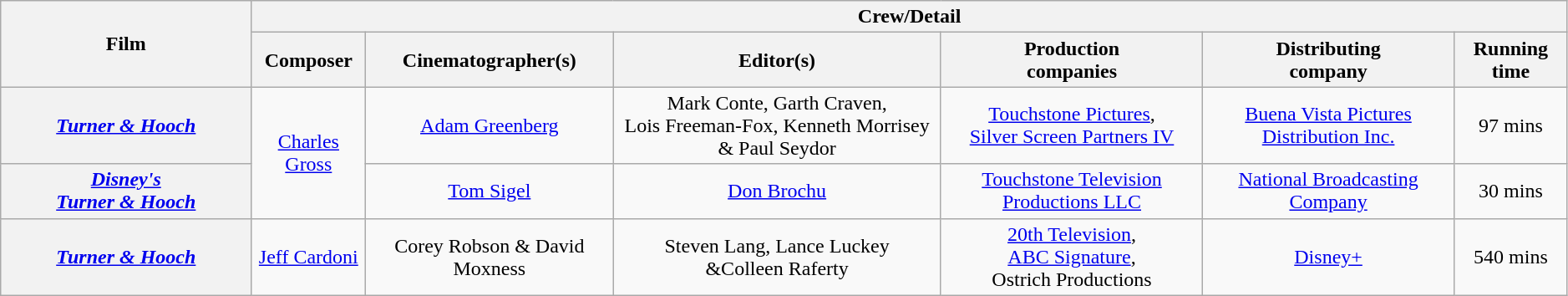<table class="wikitable sortable" style="text-align:center; width:99%;">
<tr>
<th rowspan="2" style="width:16%;">Film</th>
<th colspan="7">Crew/Detail</th>
</tr>
<tr>
<th style="text-align:center;">Composer</th>
<th style="text-align:center;">Cinematographer(s)</th>
<th style="text-align:center;">Editor(s)</th>
<th style="text-align:center;">Production <br>companies</th>
<th style="text-align:center;">Distributing <br>company</th>
<th style="text-align:center;">Running time</th>
</tr>
<tr>
<th><em><a href='#'>Turner & Hooch</a></em></th>
<td rowspan="2"><a href='#'>Charles Gross</a></td>
<td><a href='#'>Adam Greenberg</a></td>
<td>Mark Conte, Garth Craven, <br>Lois Freeman-Fox, Kenneth Morrisey & Paul Seydor</td>
<td><a href='#'>Touchstone Pictures</a>, <br><a href='#'>Silver Screen Partners IV</a></td>
<td><a href='#'>Buena Vista Pictures Distribution Inc.</a></td>
<td>97 mins</td>
</tr>
<tr>
<th><em><a href='#'>Disney's <br>Turner & Hooch</a></em></th>
<td><a href='#'>Tom Sigel</a></td>
<td><a href='#'>Don Brochu</a></td>
<td><a href='#'>Touchstone Television Productions LLC</a></td>
<td><a href='#'>National Broadcasting Company</a></td>
<td>30 mins</td>
</tr>
<tr>
<th><em><a href='#'>Turner & Hooch</a></em> <br></th>
<td><a href='#'>Jeff Cardoni</a></td>
<td>Corey Robson & David Moxness</td>
<td>Steven Lang, Lance Luckey <br>&Colleen Raferty</td>
<td><a href='#'>20th Television</a>, <br><a href='#'>ABC Signature</a>, <br>Ostrich Productions</td>
<td><a href='#'>Disney+</a></td>
<td>540 mins <br></td>
</tr>
</table>
